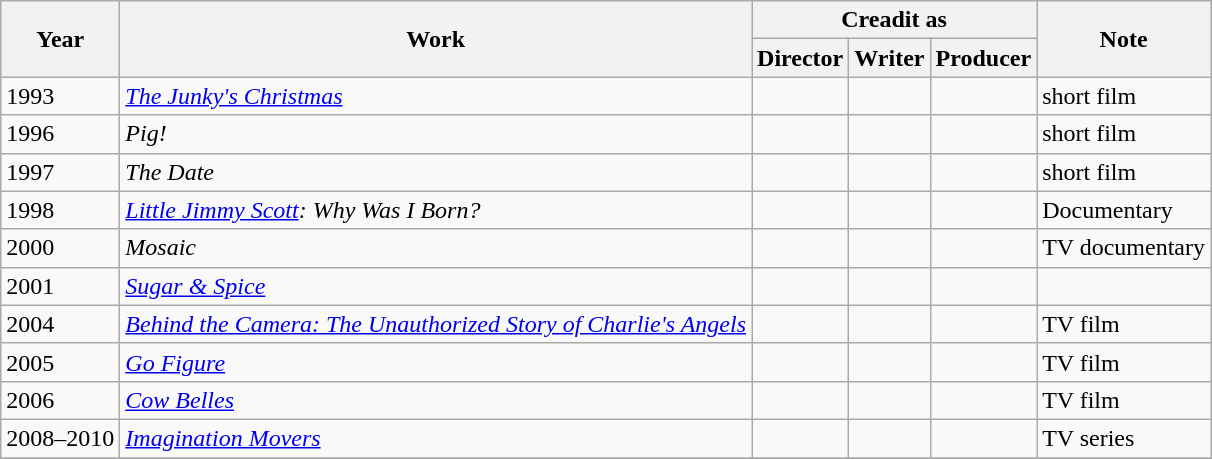<table class="wikitable sortable">
<tr>
<th Rowspan=2>Year</th>
<th rowspan=2>Work</th>
<th colspan=3>Creadit as</th>
<th rowspan=2>Note</th>
</tr>
<tr>
<th>Director</th>
<th>Writer</th>
<th>Producer</th>
</tr>
<tr>
<td>1993</td>
<td><em><a href='#'>The Junky's Christmas</a></em></td>
<td></td>
<td></td>
<td></td>
<td>short film</td>
</tr>
<tr>
<td>1996</td>
<td><em>Pig!</em></td>
<td></td>
<td></td>
<td></td>
<td>short film</td>
</tr>
<tr>
<td>1997</td>
<td><em>The Date</em></td>
<td></td>
<td></td>
<td></td>
<td>short film</td>
</tr>
<tr>
<td>1998</td>
<td><em><a href='#'>Little Jimmy Scott</a>: Why Was I Born?</em></td>
<td></td>
<td></td>
<td></td>
<td>Documentary</td>
</tr>
<tr>
<td>2000</td>
<td><em>Mosaic</em></td>
<td></td>
<td></td>
<td></td>
<td>TV documentary</td>
</tr>
<tr>
<td>2001</td>
<td><em><a href='#'>Sugar & Spice</a></em></td>
<td></td>
<td></td>
<td></td>
<td></td>
</tr>
<tr>
<td>2004</td>
<td><em><a href='#'>Behind the Camera: The Unauthorized Story of Charlie's Angels</a></em></td>
<td></td>
<td></td>
<td></td>
<td>TV film</td>
</tr>
<tr>
<td>2005</td>
<td><em><a href='#'>Go Figure</a></em></td>
<td></td>
<td></td>
<td></td>
<td>TV film</td>
</tr>
<tr>
<td>2006</td>
<td><em><a href='#'>Cow Belles</a></em></td>
<td></td>
<td></td>
<td></td>
<td>TV film</td>
</tr>
<tr>
<td>2008–2010</td>
<td><em><a href='#'>Imagination Movers</a></em></td>
<td></td>
<td></td>
<td></td>
<td>TV series</td>
</tr>
<tr>
</tr>
</table>
